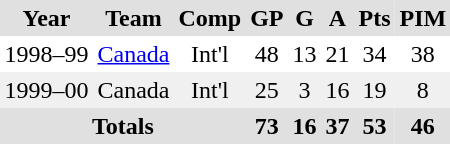<table BORDER="0" CELLPADDING="3" CELLSPACING="0">
<tr ALIGN="center" bgcolor="#e0e0e0">
<th>Year</th>
<th>Team</th>
<th>Comp</th>
<th>GP</th>
<th>G</th>
<th>A</th>
<th>Pts</th>
<th>PIM</th>
</tr>
<tr ALIGN="center">
<td>1998–99</td>
<td><a href='#'>Canada</a></td>
<td>Int'l</td>
<td>48</td>
<td>13</td>
<td>21</td>
<td>34</td>
<td>38</td>
</tr>
<tr ALIGN="center"  bgcolor="#f0f0f0">
<td>1999–00</td>
<td>Canada</td>
<td>Int'l</td>
<td>25</td>
<td>3</td>
<td>16</td>
<td>19</td>
<td>8</td>
</tr>
<tr bgcolor="#e0e0e0">
<th colspan="3">Totals</th>
<th>73</th>
<th>16</th>
<th>37</th>
<th>53</th>
<th>46</th>
</tr>
</table>
